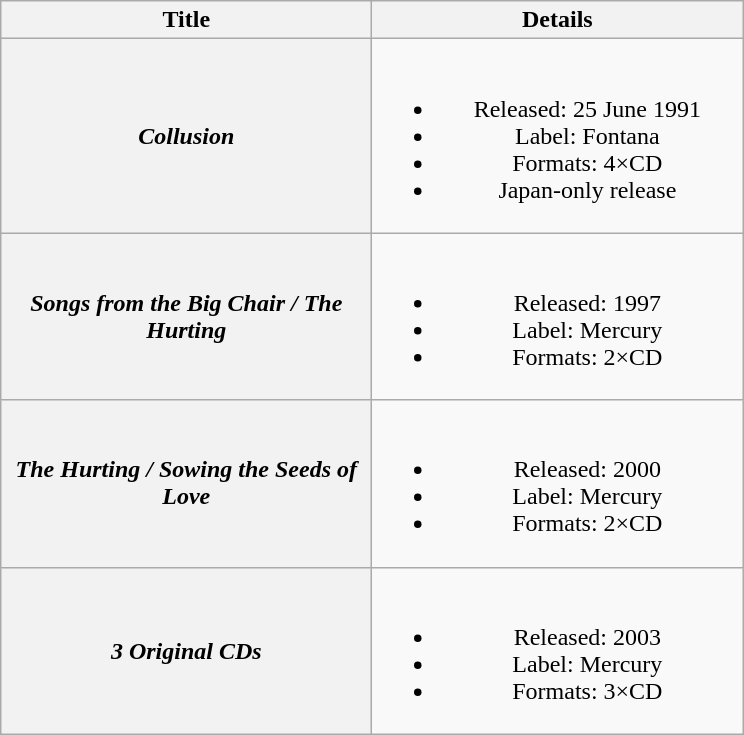<table class="wikitable plainrowheaders" style="text-align:center;">
<tr>
<th scope="col" style="width:15em;">Title</th>
<th scope="col" style="width:15em;">Details</th>
</tr>
<tr>
<th scope="row"><em>Collusion</em></th>
<td><br><ul><li>Released: 25 June 1991</li><li>Label: Fontana</li><li>Formats: 4×CD</li><li>Japan-only release</li></ul></td>
</tr>
<tr>
<th scope="row"><em>Songs from the Big Chair / The Hurting</em></th>
<td><br><ul><li>Released: 1997</li><li>Label: Mercury</li><li>Formats: 2×CD</li></ul></td>
</tr>
<tr>
<th scope="row"><em>The Hurting / Sowing the Seeds of Love</em></th>
<td><br><ul><li>Released: 2000</li><li>Label: Mercury</li><li>Formats: 2×CD</li></ul></td>
</tr>
<tr>
<th scope="row"><em>3 Original CDs</em></th>
<td><br><ul><li>Released: 2003</li><li>Label: Mercury</li><li>Formats: 3×CD</li></ul></td>
</tr>
</table>
